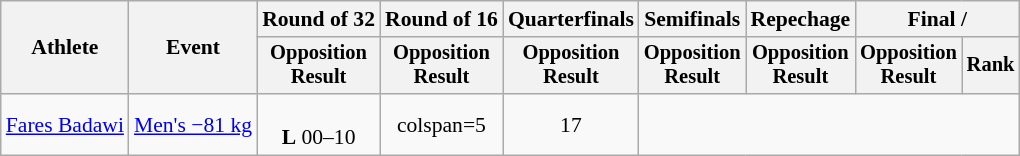<table class="wikitable" style="font-size:90%">
<tr>
<th rowspan="2">Athlete</th>
<th rowspan="2">Event</th>
<th>Round of 32</th>
<th>Round of 16</th>
<th>Quarterfinals</th>
<th>Semifinals</th>
<th>Repechage</th>
<th colspan=2>Final / </th>
</tr>
<tr style="font-size:95%">
<th>Opposition<br>Result</th>
<th>Opposition<br>Result</th>
<th>Opposition<br>Result</th>
<th>Opposition<br>Result</th>
<th>Opposition<br>Result</th>
<th>Opposition<br>Result</th>
<th>Rank</th>
</tr>
<tr align=center>
<td align=left><a href='#'>Fares Badawi</a></td>
<td align=left><a href='#'>Men's −81 kg</a></td>
<td><br><strong>L</strong> 00–10</td>
<td>colspan=5</td>
<td>17</td>
</tr>
</table>
